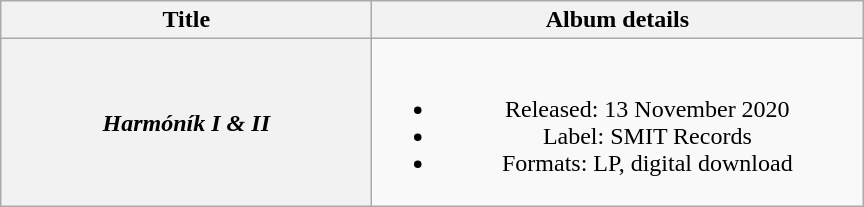<table class="wikitable plainrowheaders" style="text-align:center">
<tr>
<th scope="col" style="width:15em;">Title</th>
<th scope="col" style="width:20em;">Album details</th>
</tr>
<tr>
<th scope="row"><em>Harmóník I & II</em></th>
<td><br><ul><li>Released: 13 November 2020</li><li>Label: SMIT Records</li><li>Formats: LP, digital download</li></ul></td>
</tr>
</table>
